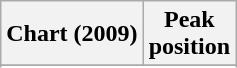<table class="wikitable sortable plainrowheaders" style="text-align:center;">
<tr>
<th>Chart (2009)</th>
<th>Peak<br>position</th>
</tr>
<tr>
</tr>
<tr>
</tr>
<tr>
</tr>
<tr>
</tr>
</table>
